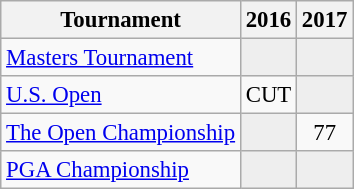<table class="wikitable" style="font-size:95%;text-align:center;">
<tr>
<th>Tournament</th>
<th>2016</th>
<th>2017</th>
</tr>
<tr>
<td align=left><a href='#'>Masters Tournament</a></td>
<td style="background:#eeeeee;"></td>
<td style="background:#eeeeee;"></td>
</tr>
<tr>
<td align=left><a href='#'>U.S. Open</a></td>
<td>CUT</td>
<td style="background:#eeeeee;"></td>
</tr>
<tr>
<td align=left><a href='#'>The Open Championship</a></td>
<td style="background:#eeeeee;"></td>
<td>77</td>
</tr>
<tr>
<td align=left><a href='#'>PGA Championship</a></td>
<td style="background:#eeeeee;"></td>
<td style="background:#eeeeee;"></td>
</tr>
</table>
